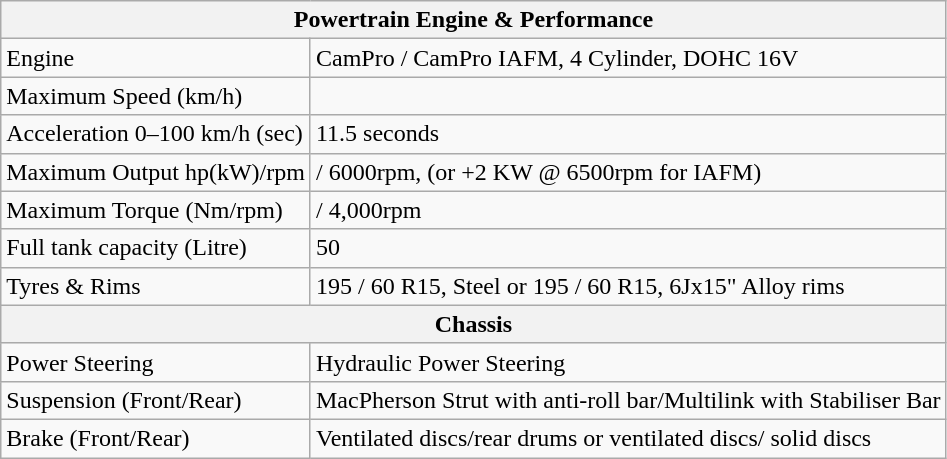<table class="wikitable collapsible collapsed">
<tr>
<th colspan="2">Powertrain Engine & Performance</th>
</tr>
<tr>
<td>Engine</td>
<td>CamPro / CamPro IAFM, 4 Cylinder, DOHC 16V</td>
</tr>
<tr>
<td>Maximum Speed (km/h)</td>
<td></td>
</tr>
<tr>
<td>Acceleration 0–100 km/h (sec)</td>
<td>11.5 seconds</td>
</tr>
<tr>
<td>Maximum Output hp(kW)/rpm</td>
<td> / 6000rpm, (or +2 KW @ 6500rpm for IAFM)</td>
</tr>
<tr>
<td>Maximum Torque (Nm/rpm)</td>
<td> / 4,000rpm</td>
</tr>
<tr>
<td>Full tank capacity (Litre)</td>
<td>50</td>
</tr>
<tr>
<td>Tyres & Rims</td>
<td>195 / 60 R15, Steel or 195 / 60 R15, 6Jx15" Alloy rims</td>
</tr>
<tr>
<th align="center" colspan="2">Chassis</th>
</tr>
<tr>
<td>Power Steering</td>
<td>Hydraulic Power Steering</td>
</tr>
<tr>
<td>Suspension (Front/Rear)</td>
<td>MacPherson Strut with anti-roll bar/Multilink with Stabiliser Bar</td>
</tr>
<tr>
<td>Brake (Front/Rear)</td>
<td>Ventilated discs/rear drums or ventilated discs/ solid discs</td>
</tr>
</table>
